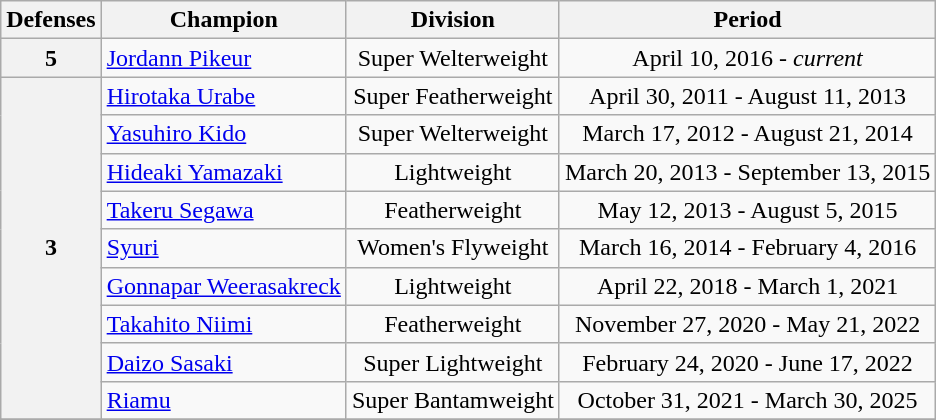<table class="wikitable">
<tr>
<th>Defenses</th>
<th>Champion</th>
<th>Division</th>
<th>Period</th>
</tr>
<tr>
<th rowspan=1>5</th>
<td> <a href='#'>Jordann Pikeur</a></td>
<td align=center>Super Welterweight</td>
<td align=center>April 10, 2016 - <em>current</em></td>
</tr>
<tr>
<th rowspan=9>3</th>
<td> <a href='#'>Hirotaka Urabe</a></td>
<td align=center>Super Featherweight</td>
<td align=center>April 30, 2011 - August 11, 2013</td>
</tr>
<tr>
<td> <a href='#'>Yasuhiro Kido</a></td>
<td align=center>Super Welterweight</td>
<td align=center>March 17, 2012 - August 21, 2014</td>
</tr>
<tr>
<td> <a href='#'>Hideaki Yamazaki</a></td>
<td align=center>Lightweight</td>
<td align=center>March 20, 2013 - September 13, 2015</td>
</tr>
<tr>
<td> <a href='#'>Takeru Segawa</a></td>
<td align=center>Featherweight</td>
<td align=center>May 12, 2013 - August 5, 2015</td>
</tr>
<tr>
<td> <a href='#'>Syuri</a></td>
<td align=center>Women's Flyweight</td>
<td align=center>March 16, 2014 - February 4, 2016</td>
</tr>
<tr>
<td> <a href='#'>Gonnapar Weerasakreck</a></td>
<td align=center>Lightweight</td>
<td align=center>April 22, 2018 - March 1, 2021</td>
</tr>
<tr>
<td> <a href='#'>Takahito Niimi</a></td>
<td align=center>Featherweight</td>
<td align=center>November 27, 2020 - May 21, 2022</td>
</tr>
<tr>
<td> <a href='#'>Daizo Sasaki</a></td>
<td align=center>Super Lightweight</td>
<td align=center>February 24, 2020 - June 17, 2022</td>
</tr>
<tr>
<td> <a href='#'>Riamu</a></td>
<td align=center>Super Bantamweight</td>
<td align=center>October 31, 2021 - March 30, 2025</td>
</tr>
<tr>
</tr>
</table>
